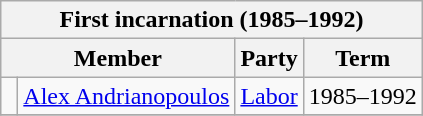<table class="wikitable">
<tr>
<th colspan="4">First incarnation (1985–1992)</th>
</tr>
<tr>
<th colspan="2">Member</th>
<th>Party</th>
<th>Term</th>
</tr>
<tr>
<td> </td>
<td><a href='#'>Alex Andrianopoulos</a></td>
<td><a href='#'>Labor</a></td>
<td>1985–1992</td>
</tr>
<tr>
</tr>
</table>
